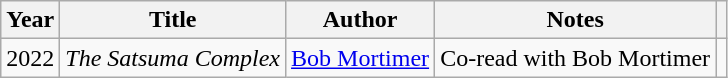<table class="wikitable plainrowheaders sortable" style="margin-right: 0;">
<tr>
<th scope="col">Year</th>
<th scope="col">Title</th>
<th scope="col">Author</th>
<th scope="col" class="unsortable">Notes</th>
<th scope="col" class="unsortable"></th>
</tr>
<tr>
<td>2022</td>
<td><em>The Satsuma Complex</em></td>
<td><a href='#'>Bob Mortimer</a></td>
<td>Co-read with Bob Mortimer</td>
<td></td>
</tr>
</table>
